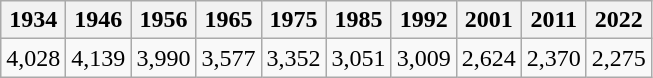<table class="wikitable">
<tr>
<th>1934</th>
<th>1946</th>
<th>1956</th>
<th>1965</th>
<th>1975</th>
<th>1985</th>
<th>1992</th>
<th>2001</th>
<th>2011</th>
<th>2022</th>
</tr>
<tr>
<td>4,028</td>
<td>4,139</td>
<td>3,990</td>
<td>3,577</td>
<td>3,352</td>
<td>3,051</td>
<td>3,009</td>
<td>2,624</td>
<td>2,370</td>
<td>2,275</td>
</tr>
</table>
